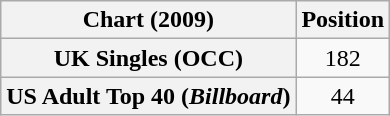<table class="wikitable plainrowheaders" style="text-align:center">
<tr>
<th scope="col">Chart (2009)</th>
<th scope="col">Position</th>
</tr>
<tr>
<th scope="row">UK Singles (OCC)</th>
<td>182</td>
</tr>
<tr>
<th scope="row">US Adult Top 40 (<em>Billboard</em>)</th>
<td>44</td>
</tr>
</table>
